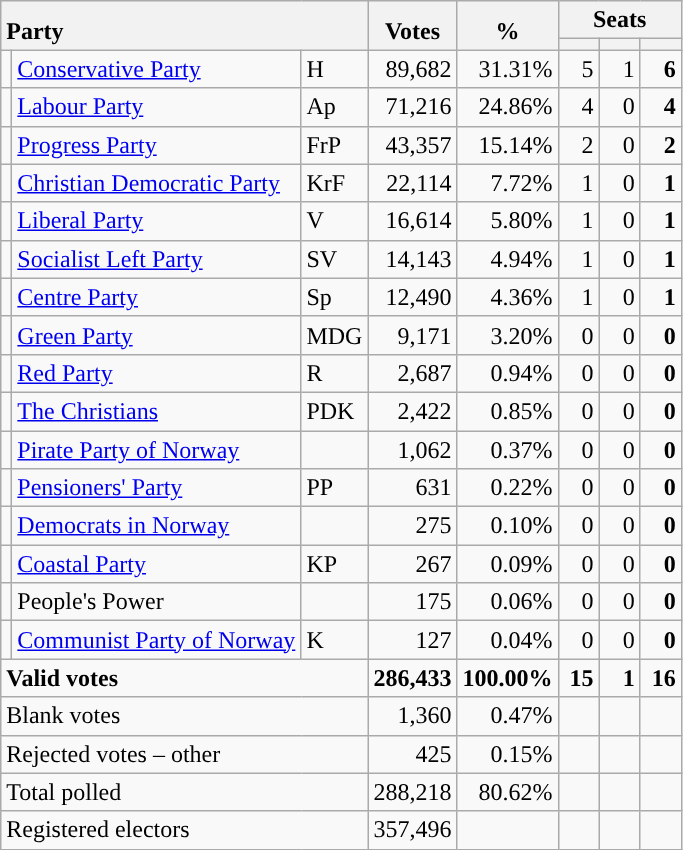<table class="wikitable" border="1" style="text-align:right;">
<tr>
<th style="text-align:left;" valign=bottom rowspan=2 colspan=3>Party</th>
<th align=center valign=bottom rowspan=2 width="50">Votes</th>
<th align=center valign=bottom rowspan=2 width="50">%</th>
<th colspan=3>Seats</th>
</tr>
<tr>
<th align=center valign=bottom width="20"><small></small></th>
<th align=center valign=bottom width="20"><small><a href='#'></a></small></th>
<th align=center valign=bottom width="20"><small></small></th>
</tr>
<tr>
<td style="color:inherit;background:"></td>
<td align=left><a href='#'>Conservative Party</a></td>
<td align=left>H</td>
<td>89,682</td>
<td>31.31%</td>
<td>5</td>
<td>1</td>
<td><strong>6</strong></td>
</tr>
<tr>
<td style="color:inherit;background:"></td>
<td align=left><a href='#'>Labour Party</a></td>
<td align=left>Ap</td>
<td>71,216</td>
<td>24.86%</td>
<td>4</td>
<td>0</td>
<td><strong>4</strong></td>
</tr>
<tr>
<td style="color:inherit;background:"></td>
<td align=left><a href='#'>Progress Party</a></td>
<td align=left>FrP</td>
<td>43,357</td>
<td>15.14%</td>
<td>2</td>
<td>0</td>
<td><strong>2</strong></td>
</tr>
<tr>
<td style="color:inherit;background:"></td>
<td align=left><a href='#'>Christian Democratic Party</a></td>
<td align=left>KrF</td>
<td>22,114</td>
<td>7.72%</td>
<td>1</td>
<td>0</td>
<td><strong>1</strong></td>
</tr>
<tr>
<td style="color:inherit;background:"></td>
<td align=left><a href='#'>Liberal Party</a></td>
<td align=left>V</td>
<td>16,614</td>
<td>5.80%</td>
<td>1</td>
<td>0</td>
<td><strong>1</strong></td>
</tr>
<tr>
<td style="color:inherit;background:"></td>
<td align=left><a href='#'>Socialist Left Party</a></td>
<td align=left>SV</td>
<td>14,143</td>
<td>4.94%</td>
<td>1</td>
<td>0</td>
<td><strong>1</strong></td>
</tr>
<tr>
<td style="color:inherit;background:"></td>
<td align=left><a href='#'>Centre Party</a></td>
<td align=left>Sp</td>
<td>12,490</td>
<td>4.36%</td>
<td>1</td>
<td>0</td>
<td><strong>1</strong></td>
</tr>
<tr>
<td style="color:inherit;background:"></td>
<td align=left><a href='#'>Green Party</a></td>
<td align=left>MDG</td>
<td>9,171</td>
<td>3.20%</td>
<td>0</td>
<td>0</td>
<td><strong>0</strong></td>
</tr>
<tr>
<td style="color:inherit;background:"></td>
<td align=left><a href='#'>Red Party</a></td>
<td align=left>R</td>
<td>2,687</td>
<td>0.94%</td>
<td>0</td>
<td>0</td>
<td><strong>0</strong></td>
</tr>
<tr>
<td style="color:inherit;background:"></td>
<td align=left><a href='#'>The Christians</a></td>
<td align=left>PDK</td>
<td>2,422</td>
<td>0.85%</td>
<td>0</td>
<td>0</td>
<td><strong>0</strong></td>
</tr>
<tr>
<td style="color:inherit;background:"></td>
<td align=left><a href='#'>Pirate Party of Norway</a></td>
<td align=left></td>
<td>1,062</td>
<td>0.37%</td>
<td>0</td>
<td>0</td>
<td><strong>0</strong></td>
</tr>
<tr>
<td style="color:inherit;background:"></td>
<td align=left><a href='#'>Pensioners' Party</a></td>
<td align=left>PP</td>
<td>631</td>
<td>0.22%</td>
<td>0</td>
<td>0</td>
<td><strong>0</strong></td>
</tr>
<tr>
<td style="color:inherit;background:"></td>
<td align=left><a href='#'>Democrats in Norway</a></td>
<td align=left></td>
<td>275</td>
<td>0.10%</td>
<td>0</td>
<td>0</td>
<td><strong>0</strong></td>
</tr>
<tr>
<td style="color:inherit;background:"></td>
<td align=left><a href='#'>Coastal Party</a></td>
<td align=left>KP</td>
<td>267</td>
<td>0.09%</td>
<td>0</td>
<td>0</td>
<td><strong>0</strong></td>
</tr>
<tr>
<td></td>
<td align=left>People's Power</td>
<td align=left></td>
<td>175</td>
<td>0.06%</td>
<td>0</td>
<td>0</td>
<td><strong>0</strong></td>
</tr>
<tr>
<td style="color:inherit;background:"></td>
<td align=left><a href='#'>Communist Party of Norway</a></td>
<td align=left>K</td>
<td>127</td>
<td>0.04%</td>
<td>0</td>
<td>0</td>
<td><strong>0</strong></td>
</tr>
<tr style="font-weight:bold">
<td align=left colspan=3>Valid votes</td>
<td>286,433</td>
<td>100.00%</td>
<td>15</td>
<td>1</td>
<td>16</td>
</tr>
<tr>
<td align=left colspan=3>Blank votes</td>
<td>1,360</td>
<td>0.47%</td>
<td></td>
<td></td>
<td></td>
</tr>
<tr>
<td align=left colspan=3>Rejected votes – other</td>
<td>425</td>
<td>0.15%</td>
<td></td>
<td></td>
<td></td>
</tr>
<tr>
<td align=left colspan=3>Total polled</td>
<td>288,218</td>
<td>80.62%</td>
<td></td>
<td></td>
<td></td>
</tr>
<tr>
<td align=left colspan=3>Registered electors</td>
<td>357,496</td>
<td></td>
<td></td>
<td></td>
<td></td>
</tr>
</table>
